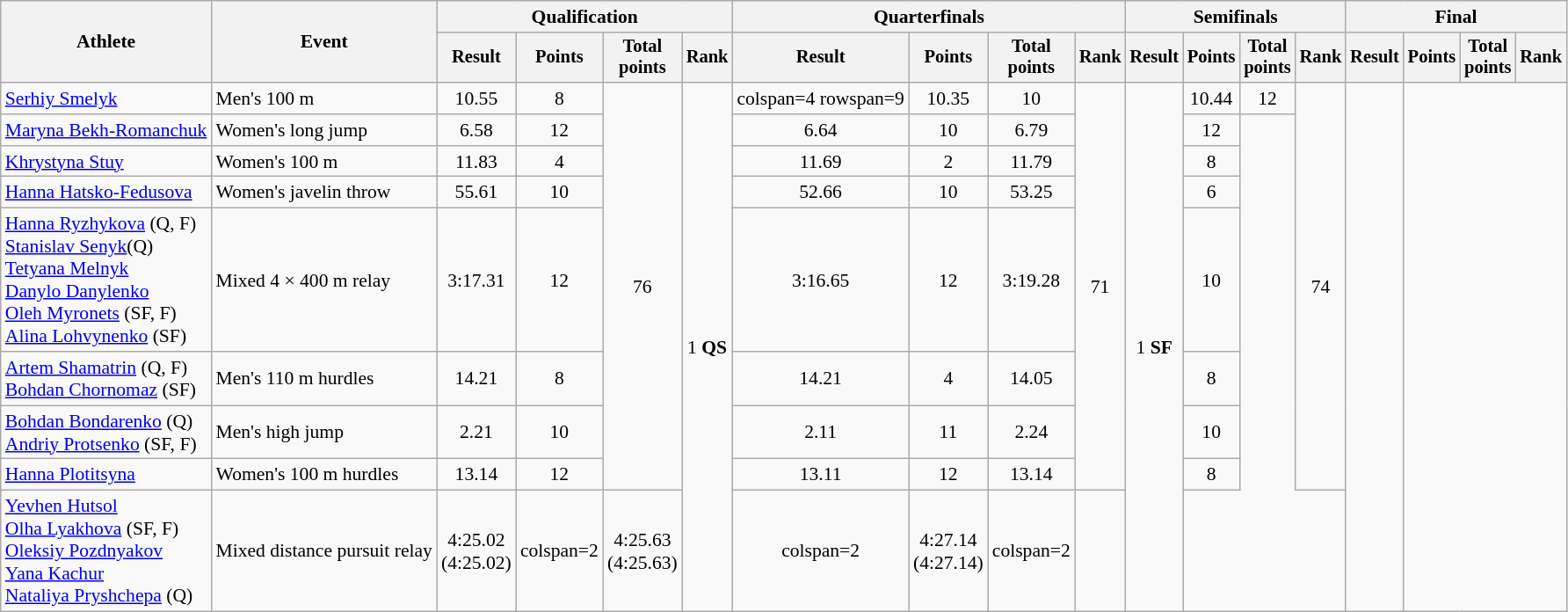<table class="wikitable" style="text-align:center; font-size:90%">
<tr>
<th rowspan=2>Athlete</th>
<th rowspan=2>Event</th>
<th colspan=4>Qualification</th>
<th colspan=4>Quarterfinals</th>
<th colspan=4>Semifinals</th>
<th colspan=4>Final</th>
</tr>
<tr style="font-size:95%">
<th>Result</th>
<th>Points</th>
<th>Total<br>points</th>
<th>Rank</th>
<th>Result</th>
<th>Points</th>
<th>Total<br>points</th>
<th>Rank</th>
<th>Result</th>
<th>Points</th>
<th>Total<br>points</th>
<th>Rank</th>
<th>Result</th>
<th>Points</th>
<th>Total<br>points</th>
<th>Rank</th>
</tr>
<tr>
<td align=left><a href='#'>Serhiy Smelyk</a></td>
<td align=left>Men's 100 m</td>
<td>10.55</td>
<td>8</td>
<td rowspan=8>76</td>
<td rowspan=9>1 <strong>QS</strong></td>
<td>colspan=4 rowspan=9 </td>
<td>10.35</td>
<td>10</td>
<td rowspan=8>71</td>
<td rowspan=9>1 <strong>SF</strong></td>
<td>10.44</td>
<td>12</td>
<td rowspan=8>74</td>
<td rowspan=9></td>
</tr>
<tr>
<td align=left><a href='#'>Maryna Bekh-Romanchuk</a></td>
<td align=left>Women's long jump</td>
<td>6.58</td>
<td>12</td>
<td>6.64</td>
<td>10</td>
<td>6.79</td>
<td>12</td>
</tr>
<tr>
<td align=left><a href='#'>Khrystyna Stuy</a></td>
<td align=left>Women's 100 m</td>
<td>11.83</td>
<td>4</td>
<td>11.69</td>
<td>2</td>
<td>11.79</td>
<td>8</td>
</tr>
<tr>
<td align=left><a href='#'>Hanna Hatsko-Fedusova</a></td>
<td align=left>Women's javelin throw</td>
<td>55.61</td>
<td>10</td>
<td>52.66</td>
<td>10</td>
<td>53.25</td>
<td>6</td>
</tr>
<tr>
<td align=left><a href='#'>Hanna Ryzhykova</a> (Q, F)<br><a href='#'>Stanislav Senyk</a>(Q)<br><a href='#'>Tetyana Melnyk</a><br><a href='#'>Danylo Danylenko</a><br><a href='#'>Oleh Myronets</a> (SF, F)<br><a href='#'>Alina Lohvynenko</a> (SF)</td>
<td align=left>Mixed 4 × 400 m relay</td>
<td>3:17.31</td>
<td>12</td>
<td>3:16.65</td>
<td>12</td>
<td>3:19.28</td>
<td>10</td>
</tr>
<tr>
<td align=left><a href='#'>Artem Shamatrin</a> (Q, F)<br><a href='#'>Bohdan Chornomaz</a> (SF)</td>
<td align=left>Men's 110 m hurdles</td>
<td>14.21</td>
<td>8</td>
<td>14.21</td>
<td>4</td>
<td>14.05</td>
<td>8</td>
</tr>
<tr>
<td align=left><a href='#'>Bohdan Bondarenko</a> (Q)<br><a href='#'>Andriy Protsenko</a> (SF, F)</td>
<td align=left>Men's high jump</td>
<td>2.21</td>
<td>10</td>
<td>2.11</td>
<td>11</td>
<td>2.24</td>
<td>10</td>
</tr>
<tr>
<td align=left><a href='#'>Hanna Plotitsyna</a></td>
<td align=left>Women's 100 m hurdles</td>
<td>13.14</td>
<td>12</td>
<td>13.11</td>
<td>12</td>
<td>13.14</td>
<td>8</td>
</tr>
<tr>
<td align=left><a href='#'>Yevhen Hutsol</a><br><a href='#'>Olha Lyakhova</a> (SF, F)<br><a href='#'>Oleksiy Pozdnyakov</a><br><a href='#'>Yana Kachur</a><br><a href='#'>Nataliya Pryshchepa</a> (Q)</td>
<td align=left>Mixed distance pursuit relay</td>
<td>4:25.02<br>(4:25.02)</td>
<td>colspan=2 </td>
<td>4:25.63<br>(4:25.63)</td>
<td>colspan=2 </td>
<td>4:27.14<br>(4:27.14)</td>
<td>colspan=2 </td>
</tr>
</table>
